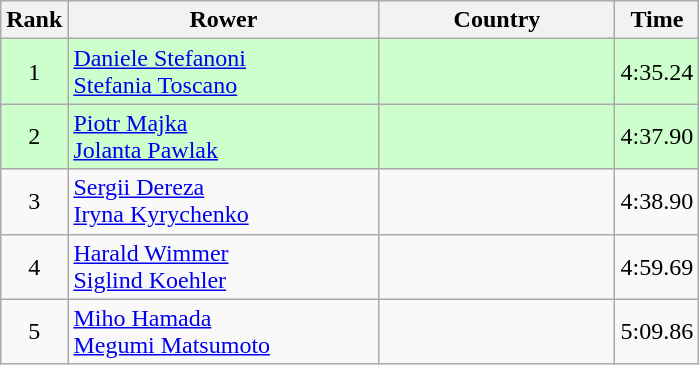<table class="wikitable" style="text-align:center">
<tr>
<th>Rank</th>
<th width=200>Rower</th>
<th width=150>Country</th>
<th width=5em>Time</th>
</tr>
<tr bgcolor="#ccffcc">
<td>1</td>
<td align=left><a href='#'>Daniele Stefanoni</a><br><a href='#'>Stefania Toscano</a></td>
<td align=left></td>
<td>4:35.24</td>
</tr>
<tr bgcolor="#ccffcc">
<td>2</td>
<td align=left><a href='#'>Piotr Majka</a><br><a href='#'>Jolanta Pawlak</a></td>
<td align=left></td>
<td>4:37.90</td>
</tr>
<tr>
<td>3</td>
<td align=left><a href='#'>Sergii Dereza</a><br><a href='#'>Iryna Kyrychenko</a></td>
<td align=left></td>
<td>4:38.90</td>
</tr>
<tr>
<td>4</td>
<td align=left><a href='#'>Harald Wimmer</a><br><a href='#'>Siglind Koehler</a></td>
<td align=left></td>
<td>4:59.69</td>
</tr>
<tr>
<td>5</td>
<td align=left><a href='#'>Miho Hamada</a><br><a href='#'>Megumi Matsumoto</a></td>
<td align=left></td>
<td>5:09.86</td>
</tr>
</table>
